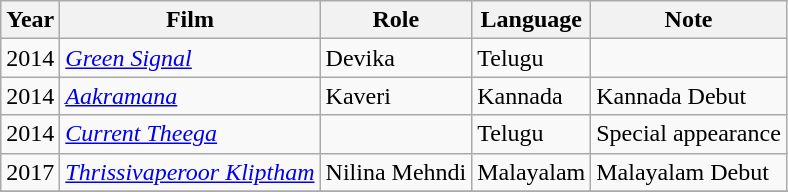<table class="wikitable sortable" style>
<tr style="text-align:center;">
<th>Year</th>
<th>Film</th>
<th>Role</th>
<th>Language</th>
<th>Note</th>
</tr>
<tr>
<td>2014</td>
<td><em><a href='#'>Green Signal</a></em></td>
<td>Devika</td>
<td>Telugu</td>
<td></td>
</tr>
<tr>
<td>2014</td>
<td><em><a href='#'>Aakramana</a></em></td>
<td>Kaveri</td>
<td>Kannada</td>
<td>Kannada Debut</td>
</tr>
<tr>
<td>2014</td>
<td><em><a href='#'>Current Theega</a></em></td>
<td></td>
<td>Telugu</td>
<td>Special appearance</td>
</tr>
<tr>
<td>2017</td>
<td><em><a href='#'>Thrissivaperoor Kliptham</a></em></td>
<td>Nilina Mehndi</td>
<td>Malayalam</td>
<td>Malayalam Debut</td>
</tr>
<tr>
</tr>
</table>
